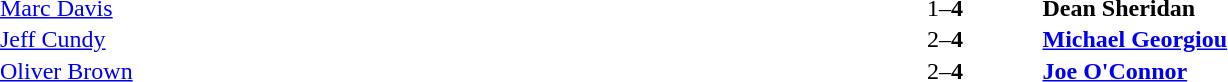<table width="100%" cellspacing="1">
<tr>
<th width=45%></th>
<th width=10%></th>
<th width=45%></th>
</tr>
<tr>
<td> <a href='#'>Marc Davis</a></td>
<td align="center">1–<strong>4</strong></td>
<td> <strong>Dean Sheridan</strong></td>
</tr>
<tr>
<td> <a href='#'>Jeff Cundy</a></td>
<td align="center">2–<strong>4</strong></td>
<td> <strong><a href='#'>Michael Georgiou</a></strong></td>
</tr>
<tr>
<td> <a href='#'>Oliver Brown</a></td>
<td align="center">2–<strong>4</strong></td>
<td> <strong><a href='#'>Joe O'Connor</a></strong></td>
</tr>
</table>
